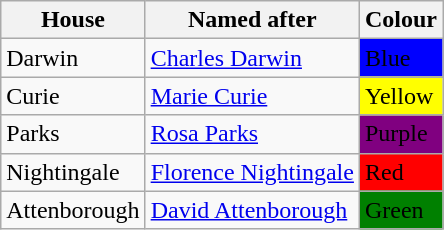<table class="wikitable">
<tr>
<th>House</th>
<th>Named after</th>
<th>Colour</th>
</tr>
<tr>
<td>Darwin</td>
<td><a href='#'>Charles Darwin</a></td>
<td bgcolor="blue"><span> Blue </span></td>
</tr>
<tr>
<td>Curie</td>
<td><a href='#'>Marie Curie</a></td>
<td bgcolor="yellow"><span> Yellow </span></td>
</tr>
<tr>
<td>Parks</td>
<td><a href='#'>Rosa Parks</a></td>
<td bgcolor="purple"><span> Purple </span></td>
</tr>
<tr>
<td>Nightingale</td>
<td><a href='#'>Florence Nightingale</a></td>
<td bgcolor="red"><span> Red </span></td>
</tr>
<tr>
<td>Attenborough</td>
<td><a href='#'>David Attenborough</a></td>
<td bgcolor="green"><span> Green </span></td>
</tr>
</table>
